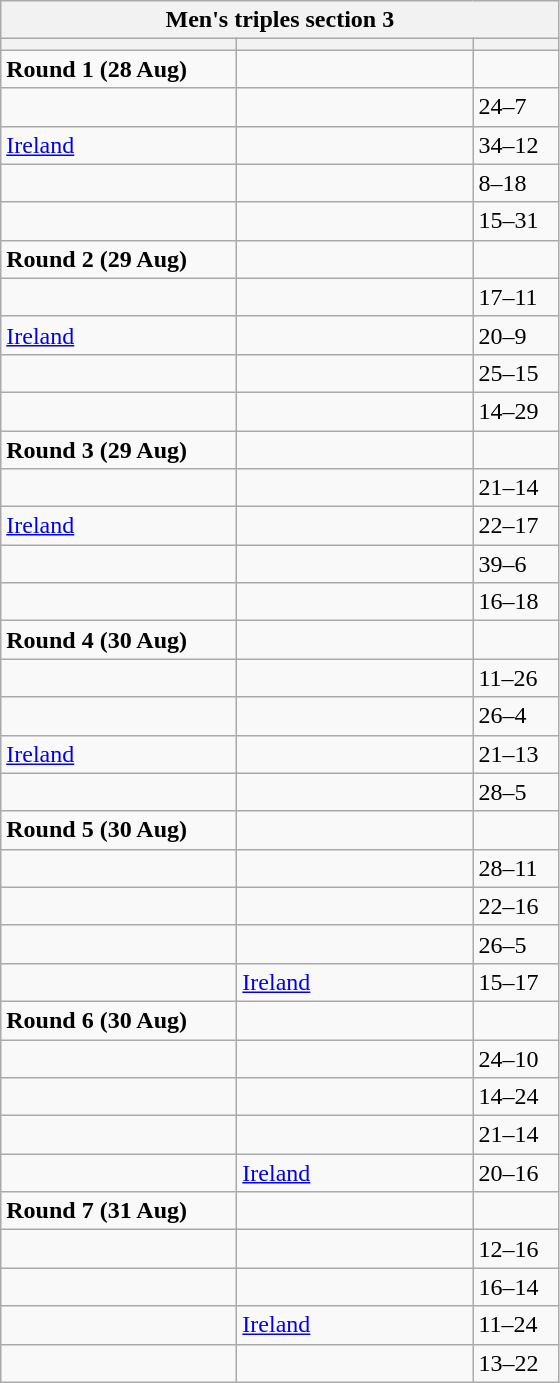<table class="wikitable">
<tr>
<th colspan="3">Men's triples section 3</th>
</tr>
<tr>
<th width=150></th>
<th width=150></th>
<th width=50></th>
</tr>
<tr>
<td><strong>Round 1 (28 Aug)</strong></td>
<td></td>
<td></td>
</tr>
<tr>
<td></td>
<td></td>
<td>24–7</td>
</tr>
<tr>
<td> <a href='#'>Ireland</a></td>
<td></td>
<td>34–12</td>
</tr>
<tr>
<td></td>
<td></td>
<td>8–18</td>
</tr>
<tr>
<td></td>
<td></td>
<td>15–31</td>
</tr>
<tr>
<td><strong>Round 2 (29 Aug)</strong></td>
<td></td>
<td></td>
</tr>
<tr>
<td></td>
<td></td>
<td>17–11</td>
</tr>
<tr>
<td> <a href='#'>Ireland</a></td>
<td></td>
<td>20–9</td>
</tr>
<tr>
<td></td>
<td></td>
<td>25–15</td>
</tr>
<tr>
<td></td>
<td></td>
<td>14–29</td>
</tr>
<tr>
<td><strong>Round 3 (29 Aug)</strong></td>
<td></td>
<td></td>
</tr>
<tr>
<td></td>
<td></td>
<td>21–14</td>
</tr>
<tr>
<td> <a href='#'>Ireland</a></td>
<td></td>
<td>22–17</td>
</tr>
<tr>
<td></td>
<td></td>
<td>39–6</td>
</tr>
<tr>
<td></td>
<td></td>
<td>16–18</td>
</tr>
<tr>
<td><strong>Round 4 (30 Aug)</strong></td>
<td></td>
<td></td>
</tr>
<tr>
<td></td>
<td></td>
<td>11–26</td>
</tr>
<tr>
<td></td>
<td></td>
<td>26–4</td>
</tr>
<tr>
<td> <a href='#'>Ireland</a></td>
<td></td>
<td>21–13</td>
</tr>
<tr>
<td></td>
<td></td>
<td>28–5</td>
</tr>
<tr>
<td><strong>Round 5 (30 Aug)</strong></td>
<td></td>
<td></td>
</tr>
<tr>
<td></td>
<td></td>
<td>28–11</td>
</tr>
<tr>
<td></td>
<td></td>
<td>22–16</td>
</tr>
<tr>
<td></td>
<td></td>
<td>26–5</td>
</tr>
<tr>
<td></td>
<td> <a href='#'>Ireland</a></td>
<td>15–17</td>
</tr>
<tr>
<td><strong>Round 6  (30 Aug)</strong></td>
<td></td>
<td></td>
</tr>
<tr>
<td></td>
<td></td>
<td>24–10</td>
</tr>
<tr>
<td></td>
<td></td>
<td>14–24</td>
</tr>
<tr>
<td></td>
<td></td>
<td>21–14</td>
</tr>
<tr>
<td></td>
<td> <a href='#'>Ireland</a></td>
<td>20–16</td>
</tr>
<tr>
<td><strong>Round 7 (31 Aug)</strong></td>
<td></td>
<td></td>
</tr>
<tr>
<td></td>
<td></td>
<td>12–16</td>
</tr>
<tr>
<td></td>
<td></td>
<td>16–14</td>
</tr>
<tr>
<td></td>
<td> <a href='#'>Ireland</a></td>
<td>11–24</td>
</tr>
<tr –>
<td></td>
<td></td>
<td>13–22</td>
</tr>
</table>
